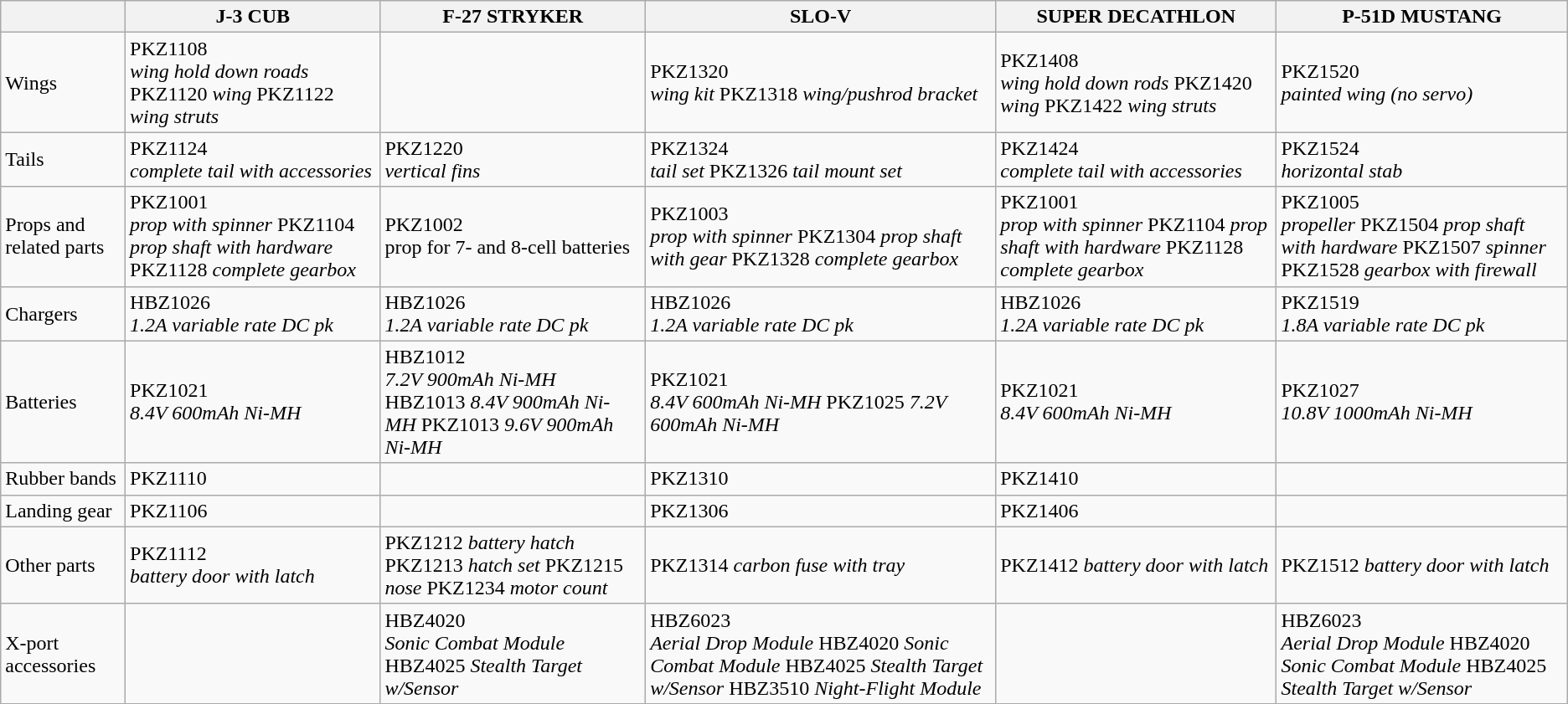<table class="wikitable">
<tr>
<th></th>
<th>J-3 CUB</th>
<th>F-27 STRYKER</th>
<th>SLO-V</th>
<th>SUPER DECATHLON</th>
<th>P-51D MUSTANG</th>
</tr>
<tr>
<td>Wings</td>
<td>PKZ1108<br><em>wing hold down roads</em>
PKZ1120
<em>wing</em>
PKZ1122
<em>wing struts</em></td>
<td></td>
<td>PKZ1320<br><em>wing kit</em>
PKZ1318
<em>wing/pushrod bracket</em></td>
<td>PKZ1408<br><em>wing hold down rods</em>
PKZ1420
<em>wing</em>
PKZ1422
<em>wing struts</em></td>
<td>PKZ1520<br><em>painted wing (no servo)</em></td>
</tr>
<tr>
<td>Tails</td>
<td>PKZ1124<br><em>complete tail with accessories</em></td>
<td>PKZ1220<br><em>vertical fins</em></td>
<td>PKZ1324<br><em>tail set</em>
PKZ1326
<em>tail mount set</em></td>
<td>PKZ1424<br><em>complete tail with accessories</em></td>
<td>PKZ1524<br><em>horizontal stab</em></td>
</tr>
<tr>
<td>Props and related parts</td>
<td>PKZ1001<br><em>prop with spinner</em>
PKZ1104
<em>prop shaft with hardware</em>
PKZ1128
<em>complete gearbox</em></td>
<td>PKZ1002<br>prop for 7- and 8-cell batteries</td>
<td>PKZ1003<br><em>prop with spinner</em>
PKZ1304
<em>prop shaft with gear</em>
PKZ1328
<em>complete gearbox</em></td>
<td>PKZ1001<br><em>prop with spinner</em>
PKZ1104
<em>prop shaft with hardware</em>
PKZ1128
<em>complete gearbox</em></td>
<td>PKZ1005<br><em>propeller</em>
PKZ1504
<em>prop shaft with hardware</em>
PKZ1507
<em>spinner</em>
PKZ1528
<em>gearbox with firewall</em></td>
</tr>
<tr>
<td>Chargers</td>
<td>HBZ1026<br><em>1.2A variable rate DC pk</em></td>
<td>HBZ1026<br><em>1.2A variable rate DC pk</em></td>
<td>HBZ1026<br><em>1.2A variable rate DC pk</em></td>
<td>HBZ1026<br><em>1.2A variable rate DC pk</em></td>
<td>PKZ1519<br><em>1.8A variable rate DC pk</em></td>
</tr>
<tr>
<td>Batteries</td>
<td>PKZ1021<br><em>8.4V 600mAh Ni-MH</em></td>
<td>HBZ1012<br><em>7.2V 900mAh Ni-MH</em>
HBZ1013
<em>8.4V 900mAh Ni-MH</em>
PKZ1013
<em>9.6V 900mAh Ni-MH</em></td>
<td>PKZ1021<br><em>8.4V 600mAh Ni-MH</em>
PKZ1025
<em>7.2V 600mAh Ni-MH</em></td>
<td>PKZ1021<br><em>8.4V 600mAh Ni-MH</em></td>
<td>PKZ1027<br><em>10.8V 1000mAh Ni-MH</em></td>
</tr>
<tr>
<td>Rubber bands</td>
<td>PKZ1110</td>
<td></td>
<td>PKZ1310</td>
<td>PKZ1410</td>
<td></td>
</tr>
<tr>
<td>Landing gear</td>
<td>PKZ1106</td>
<td></td>
<td>PKZ1306</td>
<td>PKZ1406</td>
<td></td>
</tr>
<tr>
<td>Other parts</td>
<td>PKZ1112<br><em>battery door with latch</em></td>
<td>PKZ1212 <em>battery hatch</em><br>PKZ1213
<em>hatch set</em>
PKZ1215
<em>nose</em>
PKZ1234
<em>motor count</em></td>
<td>PKZ1314 <em>carbon fuse with tray</em></td>
<td>PKZ1412 <em>battery door with latch</em></td>
<td>PKZ1512 <em>battery door with latch</em></td>
</tr>
<tr>
<td>X-port accessories</td>
<td></td>
<td>HBZ4020<br><em>Sonic Combat Module</em>
HBZ4025
<em>Stealth Target w/Sensor</em></td>
<td>HBZ6023<br><em>Aerial Drop Module</em>
HBZ4020
<em>Sonic Combat Module</em>
HBZ4025
<em>Stealth Target w/Sensor</em>
HBZ3510 <em>Night-Flight Module</em></td>
<td></td>
<td>HBZ6023<br><em>Aerial Drop Module</em>
HBZ4020
<em>Sonic Combat Module</em>
HBZ4025
<em>Stealth Target w/Sensor</em></td>
</tr>
</table>
